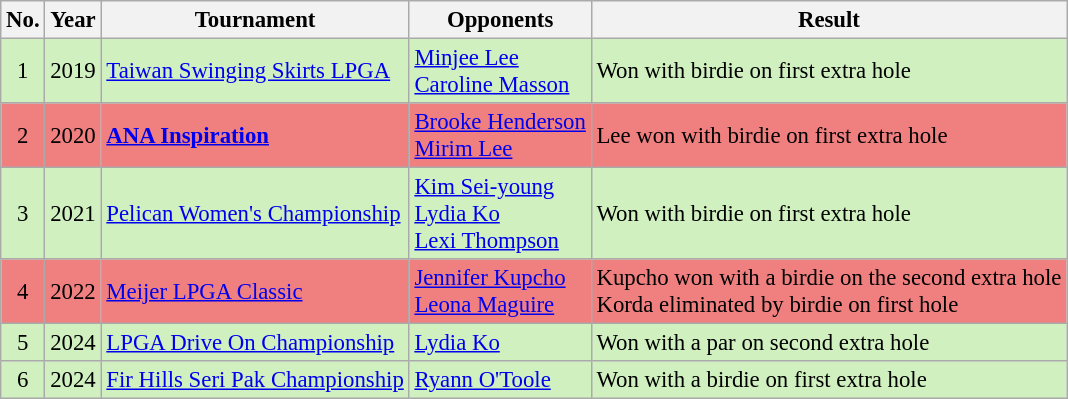<table class="wikitable" style="font-size:95%;">
<tr>
<th>No.</th>
<th>Year</th>
<th>Tournament</th>
<th>Opponents</th>
<th>Result</th>
</tr>
<tr style="background:#D0F0C0;">
<td align=center>1</td>
<td align=center>2019</td>
<td><a href='#'>Taiwan Swinging Skirts LPGA</a></td>
<td> <a href='#'>Minjee Lee</a><br> <a href='#'>Caroline Masson</a></td>
<td>Won with birdie on first extra hole</td>
</tr>
<tr style="background:#F08080;">
<td align=center>2</td>
<td align=center>2020</td>
<td><strong><a href='#'>ANA Inspiration</a></strong></td>
<td> <a href='#'>Brooke Henderson</a><br> <a href='#'>Mirim Lee</a></td>
<td>Lee won with birdie on first extra hole</td>
</tr>
<tr style="background:#D0F0C0;">
<td align=center>3</td>
<td align=center>2021</td>
<td><a href='#'>Pelican Women's Championship</a></td>
<td> <a href='#'>Kim Sei-young</a><br> <a href='#'>Lydia Ko</a><br> <a href='#'>Lexi Thompson</a></td>
<td>Won with birdie on first extra hole</td>
</tr>
<tr style="background:#F08080;">
<td align=center>4</td>
<td align=center>2022</td>
<td><a href='#'>Meijer LPGA Classic</a></td>
<td> <a href='#'>Jennifer Kupcho</a><br> <a href='#'>Leona Maguire</a></td>
<td>Kupcho won with a birdie on the second extra hole<br>Korda eliminated by birdie on first hole</td>
</tr>
<tr style="background:#D0F0C0;">
<td align=center>5</td>
<td align=center>2024</td>
<td><a href='#'>LPGA Drive On Championship</a></td>
<td> <a href='#'>Lydia Ko</a></td>
<td>Won with a par on second extra hole</td>
</tr>
<tr style="background:#D0F0C0;">
<td align=center>6</td>
<td align=center>2024</td>
<td><a href='#'>Fir Hills Seri Pak Championship</a></td>
<td> <a href='#'>Ryann O'Toole</a></td>
<td>Won with a birdie on first extra hole</td>
</tr>
</table>
